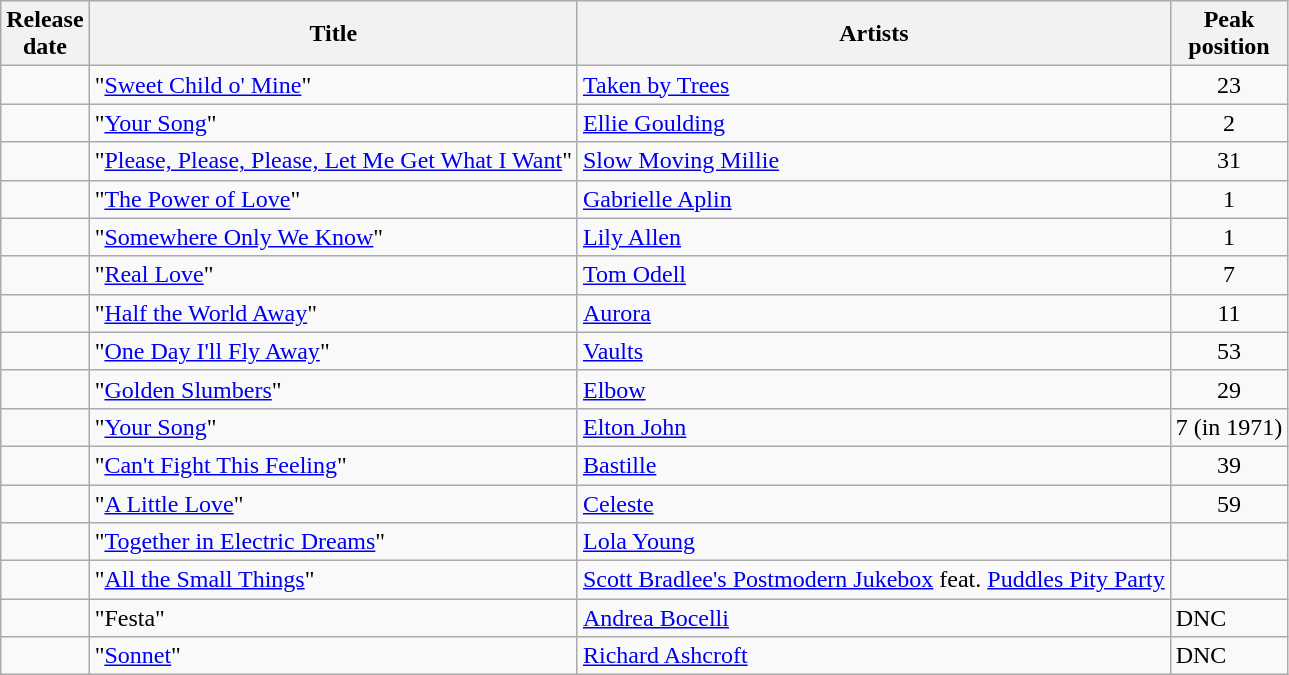<table class="wikitable sortable">
<tr>
<th>Release<br>date</th>
<th>Title</th>
<th>Artists</th>
<th>Peak<br>position</th>
</tr>
<tr>
<td></td>
<td>"<a href='#'>Sweet Child o' Mine</a>"</td>
<td><a href='#'>Taken by Trees</a></td>
<td style="text-align:center;">23</td>
</tr>
<tr>
<td></td>
<td>"<a href='#'>Your Song</a>"</td>
<td><a href='#'>Ellie Goulding</a></td>
<td style="text-align:center;">2</td>
</tr>
<tr>
<td></td>
<td>"<a href='#'>Please, Please, Please, Let Me Get What I Want</a>"</td>
<td><a href='#'>Slow Moving Millie</a></td>
<td style="text-align:center;">31</td>
</tr>
<tr>
<td></td>
<td>"<a href='#'>The Power of Love</a>"</td>
<td><a href='#'>Gabrielle Aplin</a></td>
<td style="text-align:center;">1</td>
</tr>
<tr>
<td></td>
<td>"<a href='#'>Somewhere Only We Know</a>"</td>
<td><a href='#'>Lily Allen</a></td>
<td style="text-align:center;">1</td>
</tr>
<tr>
<td></td>
<td>"<a href='#'>Real Love</a>"</td>
<td><a href='#'>Tom Odell</a></td>
<td style="text-align:center;">7</td>
</tr>
<tr>
<td></td>
<td>"<a href='#'>Half the World Away</a>"</td>
<td><a href='#'>Aurora</a></td>
<td style="text-align:center;">11</td>
</tr>
<tr>
<td></td>
<td>"<a href='#'>One Day I'll Fly Away</a>"</td>
<td><a href='#'>Vaults</a></td>
<td style="text-align:center;">53</td>
</tr>
<tr>
<td></td>
<td>"<a href='#'>Golden Slumbers</a>"</td>
<td><a href='#'>Elbow</a></td>
<td style="text-align:center;">29</td>
</tr>
<tr>
<td></td>
<td>"<a href='#'>Your Song</a>"</td>
<td><a href='#'>Elton John</a></td>
<td style="text-align:center;">7 (in 1971)</td>
</tr>
<tr>
<td></td>
<td>"<a href='#'>Can't Fight This Feeling</a>"</td>
<td><a href='#'>Bastille</a></td>
<td style="text-align:center;">39</td>
</tr>
<tr>
<td></td>
<td>"<a href='#'>A Little Love</a>"</td>
<td><a href='#'>Celeste</a></td>
<td style="text-align:center;">59</td>
</tr>
<tr>
<td></td>
<td>"<a href='#'>Together in Electric Dreams</a>"</td>
<td><a href='#'>Lola Young</a></td>
<td></td>
</tr>
<tr>
<td></td>
<td>"<a href='#'>All the Small Things</a>"</td>
<td><a href='#'>Scott Bradlee's Postmodern Jukebox</a> feat. <a href='#'>Puddles Pity Party</a></td>
<td></td>
</tr>
<tr>
<td></td>
<td>"Festa"</td>
<td><a href='#'>Andrea Bocelli</a></td>
<td>DNC</td>
</tr>
<tr>
<td></td>
<td>"<a href='#'>Sonnet</a>"</td>
<td><a href='#'>Richard Ashcroft</a></td>
<td>DNC</td>
</tr>
</table>
